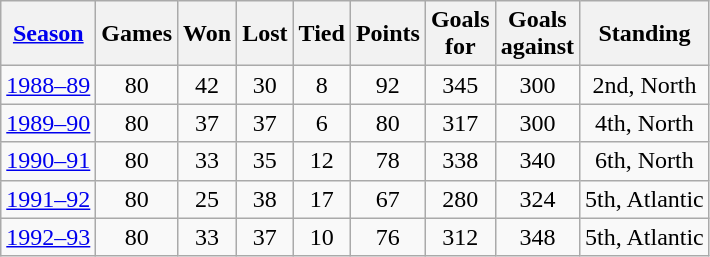<table class="wikitable" style="text-align:center">
<tr>
<th><a href='#'>Season</a></th>
<th>Games</th>
<th>Won</th>
<th>Lost</th>
<th>Tied</th>
<th>Points</th>
<th>Goals<br>for</th>
<th>Goals<br>against</th>
<th>Standing</th>
</tr>
<tr>
<td><a href='#'>1988–89</a></td>
<td>80</td>
<td>42</td>
<td>30</td>
<td>8</td>
<td>92</td>
<td>345</td>
<td>300</td>
<td>2nd, North</td>
</tr>
<tr>
<td><a href='#'>1989–90</a></td>
<td>80</td>
<td>37</td>
<td>37</td>
<td>6</td>
<td>80</td>
<td>317</td>
<td>300</td>
<td>4th, North</td>
</tr>
<tr>
<td><a href='#'>1990–91</a></td>
<td>80</td>
<td>33</td>
<td>35</td>
<td>12</td>
<td>78</td>
<td>338</td>
<td>340</td>
<td>6th, North</td>
</tr>
<tr>
<td><a href='#'>1991–92</a></td>
<td>80</td>
<td>25</td>
<td>38</td>
<td>17</td>
<td>67</td>
<td>280</td>
<td>324</td>
<td>5th, Atlantic</td>
</tr>
<tr>
<td><a href='#'>1992–93</a></td>
<td>80</td>
<td>33</td>
<td>37</td>
<td>10</td>
<td>76</td>
<td>312</td>
<td>348</td>
<td>5th, Atlantic</td>
</tr>
</table>
